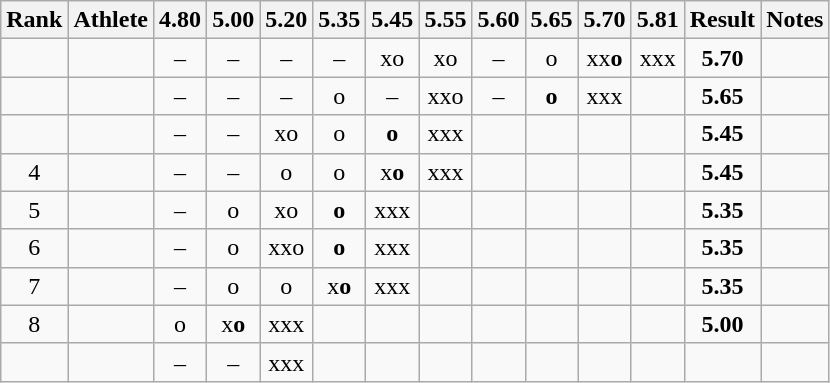<table class="wikitable sortable" style="text-align:center">
<tr>
<th>Rank</th>
<th>Athlete</th>
<th class="unsortable">4.80</th>
<th class="unsortable">5.00</th>
<th class="unsortable">5.20</th>
<th class="unsortable">5.35</th>
<th class="unsortable">5.45</th>
<th class="unsortable">5.55</th>
<th class="unsortable">5.60</th>
<th class="unsortable">5.65</th>
<th class="unsortable">5.70</th>
<th class="unsortable">5.81</th>
<th>Result</th>
<th>Notes</th>
</tr>
<tr>
<td></td>
<td align="left"></td>
<td>–</td>
<td>–</td>
<td>–</td>
<td>–</td>
<td>xo</td>
<td>xo</td>
<td>–</td>
<td>o</td>
<td>xx<strong>o</strong></td>
<td>xxx</td>
<td><strong>5.70</strong></td>
<td></td>
</tr>
<tr>
<td></td>
<td align="left"></td>
<td>–</td>
<td>–</td>
<td>–</td>
<td>o</td>
<td>–</td>
<td>xxo</td>
<td>–</td>
<td><strong>o </strong></td>
<td>xxx</td>
<td></td>
<td><strong>5.65</strong></td>
<td></td>
</tr>
<tr>
<td></td>
<td align="left"></td>
<td>–</td>
<td>–</td>
<td>xo</td>
<td>o</td>
<td><strong>o </strong></td>
<td>xxx</td>
<td></td>
<td></td>
<td></td>
<td></td>
<td><strong>5.45</strong></td>
<td></td>
</tr>
<tr>
<td>4</td>
<td align="left"></td>
<td>–</td>
<td>–</td>
<td>o</td>
<td>o</td>
<td>x<strong>o</strong></td>
<td>xxx</td>
<td></td>
<td></td>
<td></td>
<td></td>
<td><strong>5.45</strong></td>
<td></td>
</tr>
<tr>
<td>5</td>
<td align="left"></td>
<td>–</td>
<td>o</td>
<td>xo</td>
<td><strong>o </strong></td>
<td>xxx</td>
<td></td>
<td></td>
<td></td>
<td></td>
<td></td>
<td><strong>5.35</strong></td>
<td></td>
</tr>
<tr>
<td>6</td>
<td align="left"></td>
<td>–</td>
<td>o</td>
<td>xxo</td>
<td><strong>o </strong></td>
<td>xxx</td>
<td></td>
<td></td>
<td></td>
<td></td>
<td></td>
<td><strong>5.35</strong></td>
<td></td>
</tr>
<tr>
<td>7</td>
<td align="left"></td>
<td>–</td>
<td>o</td>
<td>o</td>
<td>x<strong>o</strong></td>
<td>xxx</td>
<td></td>
<td></td>
<td></td>
<td></td>
<td></td>
<td><strong>5.35</strong></td>
<td></td>
</tr>
<tr>
<td>8</td>
<td align="left"></td>
<td>o</td>
<td>x<strong>o</strong></td>
<td>xxx</td>
<td></td>
<td></td>
<td></td>
<td></td>
<td></td>
<td></td>
<td></td>
<td><strong>5.00</strong></td>
<td></td>
</tr>
<tr>
<td></td>
<td align="left"></td>
<td>–</td>
<td>–</td>
<td>xxx</td>
<td></td>
<td></td>
<td></td>
<td></td>
<td></td>
<td></td>
<td></td>
<td><strong></strong></td>
<td></td>
</tr>
</table>
